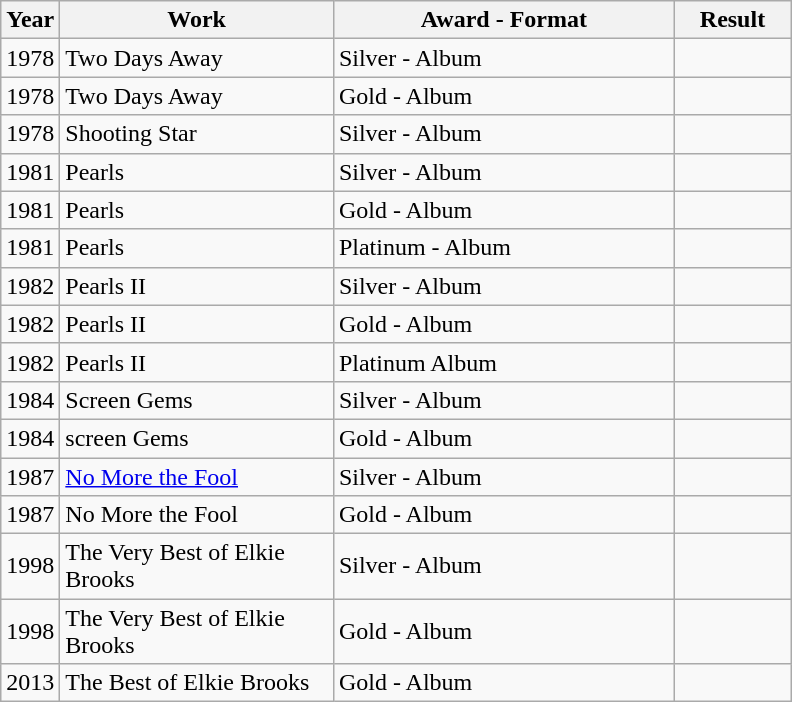<table class="wikitable">
<tr>
<th width="30">Year</th>
<th width="175">Work</th>
<th width="220">Award - Format</th>
<th width="70">Result</th>
</tr>
<tr>
<td>1978</td>
<td>Two Days Away</td>
<td>Silver - Album</td>
<td></td>
</tr>
<tr>
<td>1978</td>
<td>Two Days Away</td>
<td>Gold - Album</td>
<td></td>
</tr>
<tr>
<td>1978</td>
<td>Shooting Star</td>
<td>Silver - Album</td>
<td></td>
</tr>
<tr>
<td>1981</td>
<td>Pearls</td>
<td>Silver - Album</td>
<td></td>
</tr>
<tr>
<td>1981</td>
<td>Pearls</td>
<td>Gold - Album</td>
<td></td>
</tr>
<tr>
<td>1981</td>
<td>Pearls</td>
<td>Platinum - Album</td>
<td></td>
</tr>
<tr>
<td>1982</td>
<td>Pearls II</td>
<td>Silver - Album</td>
<td></td>
</tr>
<tr>
<td>1982</td>
<td>Pearls II</td>
<td>Gold - Album</td>
<td></td>
</tr>
<tr>
<td>1982</td>
<td>Pearls II</td>
<td>Platinum Album</td>
<td></td>
</tr>
<tr>
<td>1984</td>
<td>Screen Gems</td>
<td>Silver - Album</td>
<td></td>
</tr>
<tr>
<td>1984</td>
<td>screen Gems</td>
<td>Gold - Album</td>
<td></td>
</tr>
<tr>
<td>1987</td>
<td><a href='#'>No More the Fool</a></td>
<td>Silver - Album</td>
<td></td>
</tr>
<tr>
<td>1987</td>
<td>No More the Fool</td>
<td>Gold - Album</td>
<td></td>
</tr>
<tr>
<td>1998</td>
<td>The Very Best of Elkie Brooks</td>
<td>Silver - Album</td>
<td></td>
</tr>
<tr>
<td>1998</td>
<td>The Very Best of Elkie Brooks</td>
<td>Gold - Album</td>
<td></td>
</tr>
<tr>
<td>2013</td>
<td>The Best of Elkie Brooks</td>
<td>Gold - Album</td>
<td></td>
</tr>
</table>
